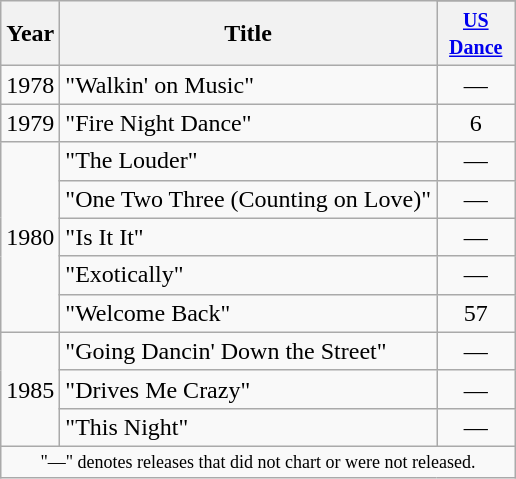<table class="wikitable">
<tr>
<th scope="col" rowspan="2">Year</th>
<th scope="col" rowspan="2">Title</th>
</tr>
<tr>
<th style="width:45px;"><small><a href='#'>US Dance</a></small><br></th>
</tr>
<tr>
<td>1978</td>
<td>"Walkin' on Music"</td>
<td align=center>—</td>
</tr>
<tr>
<td>1979</td>
<td>"Fire Night Dance"</td>
<td align=center>6</td>
</tr>
<tr>
<td rowspan="5">1980</td>
<td>"The Louder"</td>
<td align=center>—</td>
</tr>
<tr>
<td>"One Two Three (Counting on Love)"</td>
<td align=center>—</td>
</tr>
<tr>
<td>"Is It It"</td>
<td align=center>—</td>
</tr>
<tr>
<td>"Exotically"</td>
<td align=center>—</td>
</tr>
<tr>
<td>"Welcome Back"</td>
<td align=center>57</td>
</tr>
<tr>
<td rowspan="3">1985</td>
<td>"Going Dancin' Down the Street"</td>
<td align=center>—</td>
</tr>
<tr>
<td>"Drives Me Crazy"</td>
<td align=center>—</td>
</tr>
<tr>
<td>"This Night"</td>
<td align=center>—</td>
</tr>
<tr>
<td colspan="4" style="text-align:center; font-size:9pt;">"—" denotes releases that did not chart or were not released.</td>
</tr>
</table>
